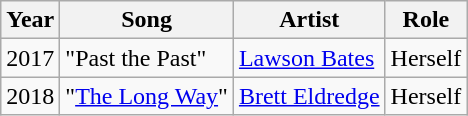<table class="wikitable sortable">
<tr>
<th>Year</th>
<th>Song</th>
<th>Artist</th>
<th class="unsortable">Role</th>
</tr>
<tr>
<td>2017</td>
<td>"Past the Past"</td>
<td><a href='#'>Lawson Bates</a></td>
<td>Herself</td>
</tr>
<tr>
<td>2018</td>
<td>"<a href='#'>The Long Way</a>"</td>
<td><a href='#'>Brett Eldredge</a></td>
<td>Herself</td>
</tr>
</table>
